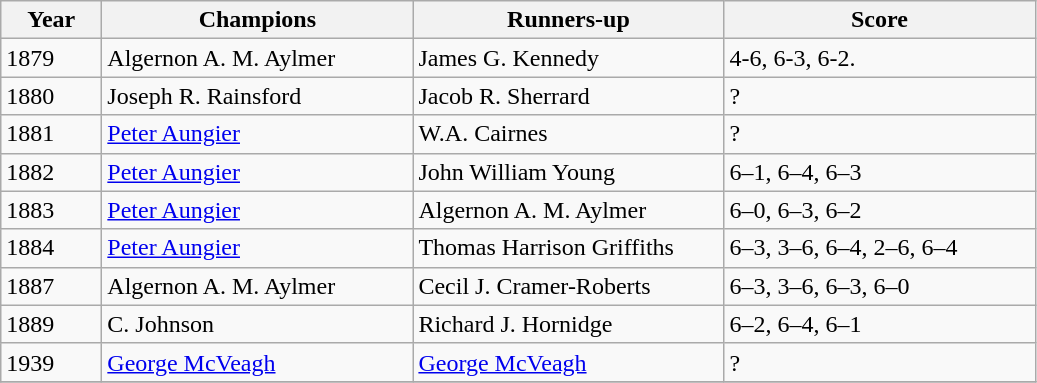<table class="wikitable">
<tr>
<th style="width:60px;">Year</th>
<th style="width:200px;">Champions</th>
<th style="width:200px;">Runners-up</th>
<th style="width:200px;">Score</th>
</tr>
<tr>
<td>1879 </td>
<td> Algernon A. M. Aylmer</td>
<td> James G. Kennedy</td>
<td>4-6, 6-3, 6-2.</td>
</tr>
<tr>
<td>1880 </td>
<td> Joseph R. Rainsford</td>
<td> Jacob R. Sherrard</td>
<td>?</td>
</tr>
<tr>
<td>1881</td>
<td> <a href='#'>Peter Aungier</a></td>
<td> W.A. Cairnes</td>
<td>?</td>
</tr>
<tr>
<td>1882</td>
<td> <a href='#'>Peter Aungier</a></td>
<td> John William Young</td>
<td>6–1, 6–4, 6–3</td>
</tr>
<tr>
<td>1883</td>
<td> <a href='#'>Peter Aungier</a></td>
<td> Algernon A. M. Aylmer</td>
<td>6–0, 6–3, 6–2</td>
</tr>
<tr>
<td>1884</td>
<td> <a href='#'>Peter Aungier</a></td>
<td> Thomas Harrison Griffiths</td>
<td>6–3, 3–6, 6–4, 2–6, 6–4</td>
</tr>
<tr>
<td>1887</td>
<td>  Algernon A. M. Aylmer</td>
<td> Cecil J. Cramer-Roberts</td>
<td>6–3, 3–6, 6–3, 6–0</td>
</tr>
<tr>
<td>1889</td>
<td> C. Johnson</td>
<td> Richard J. Hornidge</td>
<td>6–2, 6–4, 6–1</td>
</tr>
<tr>
<td>1939</td>
<td> <a href='#'>George McVeagh</a></td>
<td> <a href='#'>George McVeagh</a></td>
<td>?</td>
</tr>
<tr>
</tr>
</table>
